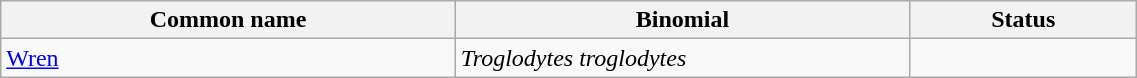<table style="width:60%;" class="wikitable">
<tr>
<th width=40%>Common name</th>
<th width=40%>Binomial</th>
<th width=20%>Status</th>
</tr>
<tr>
<td><a href='#'>Wren</a></td>
<td><em>Troglodytes troglodytes</em></td>
<td></td>
</tr>
</table>
